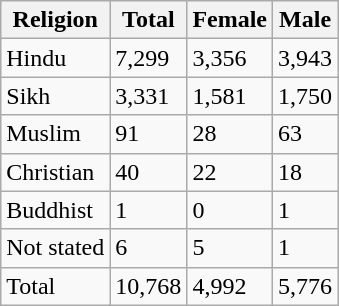<table class="wikitable sortable">
<tr>
<th>Religion</th>
<th>Total</th>
<th>Female</th>
<th>Male</th>
</tr>
<tr>
<td>Hindu</td>
<td>7,299</td>
<td>3,356</td>
<td>3,943</td>
</tr>
<tr>
<td>Sikh</td>
<td>3,331</td>
<td>1,581</td>
<td>1,750</td>
</tr>
<tr>
<td>Muslim</td>
<td>91</td>
<td>28</td>
<td>63</td>
</tr>
<tr>
<td>Christian</td>
<td>40</td>
<td>22</td>
<td>18</td>
</tr>
<tr>
<td>Buddhist</td>
<td>1</td>
<td>0</td>
<td>1</td>
</tr>
<tr>
<td>Not stated</td>
<td>6</td>
<td>5</td>
<td>1</td>
</tr>
<tr>
<td>Total</td>
<td>10,768</td>
<td>4,992</td>
<td>5,776</td>
</tr>
</table>
